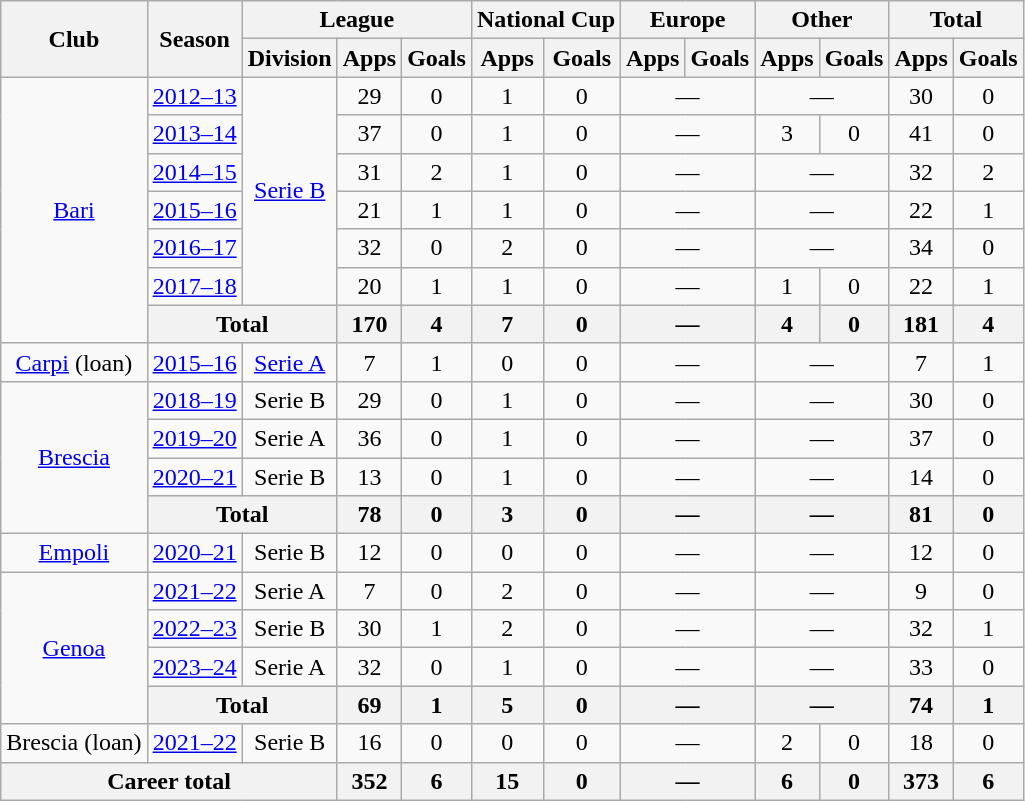<table class="wikitable" style="text-align:center">
<tr>
<th rowspan="2">Club</th>
<th rowspan="2">Season</th>
<th colspan="3">League</th>
<th colspan="2">National Cup</th>
<th colspan="2">Europe</th>
<th colspan="2">Other</th>
<th colspan="2">Total</th>
</tr>
<tr>
<th>Division</th>
<th>Apps</th>
<th>Goals</th>
<th>Apps</th>
<th>Goals</th>
<th>Apps</th>
<th>Goals</th>
<th>Apps</th>
<th>Goals</th>
<th>Apps</th>
<th>Goals</th>
</tr>
<tr>
<td rowspan="7"><a href='#'>Bari</a></td>
<td><a href='#'>2012–13</a></td>
<td rowspan="6"><a href='#'>Serie B</a></td>
<td>29</td>
<td>0</td>
<td>1</td>
<td>0</td>
<td colspan="2">—</td>
<td colspan="2">—</td>
<td>30</td>
<td>0</td>
</tr>
<tr>
<td><a href='#'>2013–14</a></td>
<td>37</td>
<td>0</td>
<td>1</td>
<td>0</td>
<td colspan="2">—</td>
<td>3</td>
<td>0</td>
<td>41</td>
<td>0</td>
</tr>
<tr>
<td><a href='#'>2014–15</a></td>
<td>31</td>
<td>2</td>
<td>1</td>
<td>0</td>
<td colspan="2">—</td>
<td colspan="2">—</td>
<td>32</td>
<td>2</td>
</tr>
<tr>
<td><a href='#'>2015–16</a></td>
<td>21</td>
<td>1</td>
<td>1</td>
<td>0</td>
<td colspan="2">—</td>
<td colspan="2">—</td>
<td>22</td>
<td>1</td>
</tr>
<tr>
<td><a href='#'>2016–17</a></td>
<td>32</td>
<td>0</td>
<td>2</td>
<td>0</td>
<td colspan="2">—</td>
<td colspan="2">—</td>
<td>34</td>
<td>0</td>
</tr>
<tr>
<td><a href='#'>2017–18</a></td>
<td>20</td>
<td>1</td>
<td>1</td>
<td>0</td>
<td colspan="2">—</td>
<td>1</td>
<td>0</td>
<td>22</td>
<td>1</td>
</tr>
<tr>
<th colspan="2">Total</th>
<th>170</th>
<th>4</th>
<th>7</th>
<th>0</th>
<th colspan="2">—</th>
<th>4</th>
<th>0</th>
<th>181</th>
<th>4</th>
</tr>
<tr>
<td><a href='#'>Carpi</a> (loan)</td>
<td><a href='#'>2015–16</a></td>
<td><a href='#'>Serie A</a></td>
<td>7</td>
<td>1</td>
<td>0</td>
<td>0</td>
<td colspan="2">—</td>
<td colspan="2">—</td>
<td>7</td>
<td>1</td>
</tr>
<tr>
<td rowspan="4"><a href='#'>Brescia</a></td>
<td><a href='#'>2018–19</a></td>
<td>Serie B</td>
<td>29</td>
<td>0</td>
<td>1</td>
<td>0</td>
<td colspan="2">—</td>
<td colspan="2">—</td>
<td>30</td>
<td>0</td>
</tr>
<tr>
<td><a href='#'>2019–20</a></td>
<td>Serie A</td>
<td>36</td>
<td>0</td>
<td>1</td>
<td>0</td>
<td colspan="2">—</td>
<td colspan="2">—</td>
<td>37</td>
<td>0</td>
</tr>
<tr>
<td><a href='#'>2020–21</a></td>
<td>Serie B</td>
<td>13</td>
<td>0</td>
<td>1</td>
<td>0</td>
<td colspan="2">—</td>
<td colspan="2">—</td>
<td>14</td>
<td>0</td>
</tr>
<tr>
<th colspan="2">Total</th>
<th>78</th>
<th>0</th>
<th>3</th>
<th>0</th>
<th colspan="2">—</th>
<th colspan="2">—</th>
<th>81</th>
<th>0</th>
</tr>
<tr>
<td><a href='#'>Empoli</a></td>
<td><a href='#'>2020–21</a></td>
<td>Serie B</td>
<td>12</td>
<td>0</td>
<td>0</td>
<td>0</td>
<td colspan="2">—</td>
<td colspan="2">—</td>
<td>12</td>
<td>0</td>
</tr>
<tr>
<td rowspan="4"><a href='#'>Genoa</a></td>
<td><a href='#'>2021–22</a></td>
<td>Serie A</td>
<td>7</td>
<td>0</td>
<td>2</td>
<td>0</td>
<td colspan="2">—</td>
<td colspan="2">—</td>
<td>9</td>
<td>0</td>
</tr>
<tr>
<td><a href='#'>2022–23</a></td>
<td>Serie B</td>
<td>30</td>
<td>1</td>
<td>2</td>
<td>0</td>
<td colspan="2">—</td>
<td colspan="2">—</td>
<td>32</td>
<td>1</td>
</tr>
<tr>
<td><a href='#'>2023–24</a></td>
<td>Serie A</td>
<td>32</td>
<td>0</td>
<td>1</td>
<td>0</td>
<td colspan="2">—</td>
<td colspan="2">—</td>
<td>33</td>
<td>0</td>
</tr>
<tr>
<th colspan="2">Total</th>
<th>69</th>
<th>1</th>
<th>5</th>
<th>0</th>
<th colspan="2">—</th>
<th colspan="2">—</th>
<th>74</th>
<th>1</th>
</tr>
<tr>
<td>Brescia (loan)</td>
<td><a href='#'>2021–22</a></td>
<td>Serie B</td>
<td>16</td>
<td>0</td>
<td>0</td>
<td>0</td>
<td colspan="2">—</td>
<td>2</td>
<td>0</td>
<td>18</td>
<td>0</td>
</tr>
<tr>
<th colspan="3">Career total</th>
<th>352</th>
<th>6</th>
<th>15</th>
<th>0</th>
<th colspan="2">—</th>
<th>6</th>
<th>0</th>
<th>373</th>
<th>6</th>
</tr>
</table>
